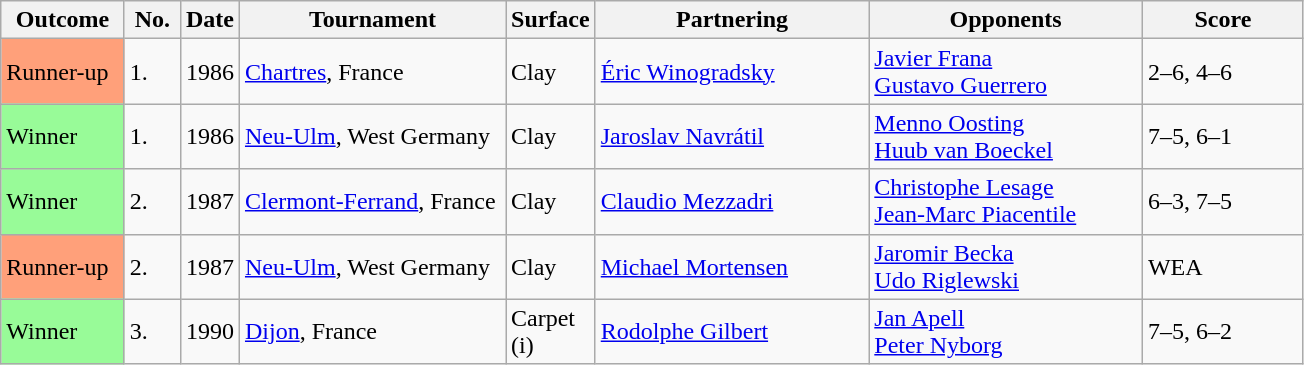<table class="wikitable">
<tr>
<th width=75>Outcome</th>
<th width=30>No.</th>
<th width=30>Date</th>
<th width=170>Tournament</th>
<th width=40>Surface</th>
<th width=175>Partnering</th>
<th width=175>Opponents</th>
<th width=100>Score</th>
</tr>
<tr>
<td bgcolor=FFA07A>Runner-up</td>
<td>1.</td>
<td>1986</td>
<td><a href='#'>Chartres</a>, France</td>
<td>Clay</td>
<td> <a href='#'>Éric Winogradsky</a></td>
<td> <a href='#'>Javier Frana</a> <br>  <a href='#'>Gustavo Guerrero</a></td>
<td>2–6, 4–6</td>
</tr>
<tr>
<td bgcolor=98FB98>Winner</td>
<td>1.</td>
<td>1986</td>
<td><a href='#'>Neu-Ulm</a>, West Germany</td>
<td>Clay</td>
<td> <a href='#'>Jaroslav Navrátil</a></td>
<td> <a href='#'>Menno Oosting</a> <br>  <a href='#'>Huub van Boeckel</a></td>
<td>7–5, 6–1</td>
</tr>
<tr>
<td bgcolor=98FB98>Winner</td>
<td>2.</td>
<td>1987</td>
<td><a href='#'>Clermont-Ferrand</a>, France</td>
<td>Clay</td>
<td> <a href='#'>Claudio Mezzadri</a></td>
<td> <a href='#'>Christophe Lesage</a> <br>  <a href='#'>Jean-Marc Piacentile</a></td>
<td>6–3, 7–5</td>
</tr>
<tr>
<td bgcolor=FFA07A>Runner-up</td>
<td>2.</td>
<td>1987</td>
<td><a href='#'>Neu-Ulm</a>, West Germany</td>
<td>Clay</td>
<td> <a href='#'>Michael Mortensen</a></td>
<td> <a href='#'>Jaromir Becka</a> <br>  <a href='#'>Udo Riglewski</a></td>
<td>WEA</td>
</tr>
<tr>
<td bgcolor=98FB98>Winner</td>
<td>3.</td>
<td>1990</td>
<td><a href='#'>Dijon</a>, France</td>
<td>Carpet (i)</td>
<td> <a href='#'>Rodolphe Gilbert</a></td>
<td> <a href='#'>Jan Apell</a> <br>  <a href='#'>Peter Nyborg</a></td>
<td>7–5, 6–2</td>
</tr>
</table>
